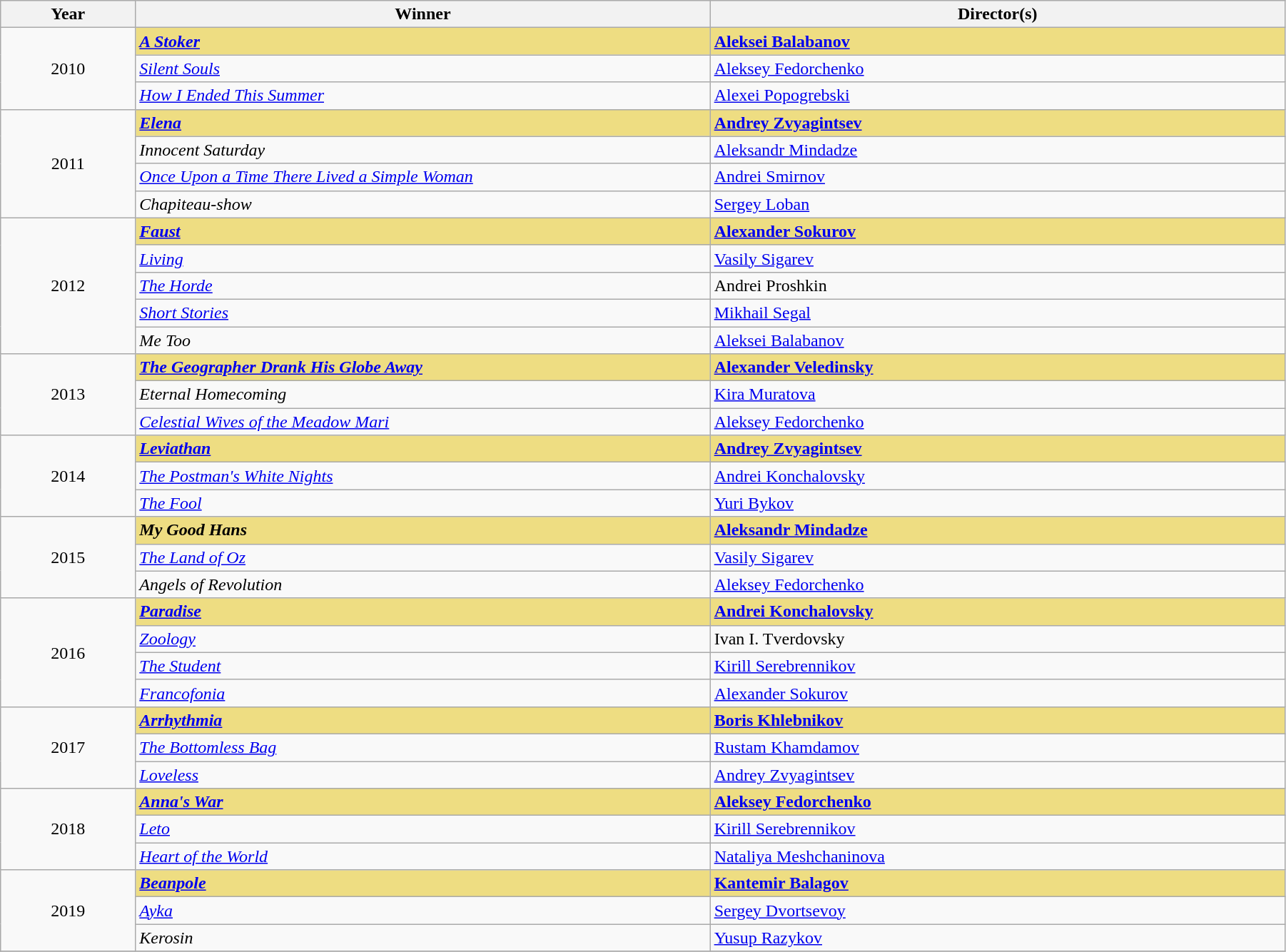<table class="wikitable" width="95%" cellpadding="5">
<tr>
<th width="100"><strong>Year</strong></th>
<th width="450"><strong>Winner</strong></th>
<th width="450"><strong>Director(s)</strong></th>
</tr>
<tr>
<td rowspan="3" style="text-align:center;">2010</td>
<td style="background:#EEDD82;"><strong><em><a href='#'>A Stoker</a></em></strong></td>
<td style="background:#EEDD82;"><strong><a href='#'>Aleksei Balabanov</a></strong></td>
</tr>
<tr>
<td><em><a href='#'>Silent Souls</a></em></td>
<td><a href='#'>Aleksey Fedorchenko</a></td>
</tr>
<tr>
<td><em><a href='#'>How I Ended This Summer</a></em></td>
<td><a href='#'>Alexei Popogrebski</a></td>
</tr>
<tr>
<td rowspan="4" style="text-align:center;">2011</td>
<td style="background:#EEDD82;"><strong><em><a href='#'>Elena</a></em></strong></td>
<td style="background:#EEDD82;"><strong><a href='#'>Andrey Zvyagintsev</a></strong></td>
</tr>
<tr>
<td><em>Innocent Saturday</em></td>
<td><a href='#'>Aleksandr Mindadze</a></td>
</tr>
<tr>
<td><em><a href='#'>Once Upon a Time There Lived a Simple Woman</a></em></td>
<td><a href='#'>Andrei Smirnov</a></td>
</tr>
<tr>
<td><em>Chapiteau-show</em></td>
<td><a href='#'>Sergey Loban</a></td>
</tr>
<tr>
<td rowspan="5" style="text-align:center;">2012</td>
<td style="background:#EEDD82;"><strong><em><a href='#'>Faust</a></em></strong></td>
<td style="background:#EEDD82;"><strong><a href='#'>Alexander Sokurov</a></strong></td>
</tr>
<tr>
<td><em><a href='#'>Living</a></em></td>
<td><a href='#'>Vasily Sigarev</a></td>
</tr>
<tr>
<td><em><a href='#'>The Horde</a></em></td>
<td>Andrei Proshkin</td>
</tr>
<tr>
<td><em><a href='#'>Short Stories</a></em></td>
<td><a href='#'>Mikhail Segal</a></td>
</tr>
<tr>
<td><em>Me Too</em></td>
<td><a href='#'>Aleksei Balabanov</a></td>
</tr>
<tr>
<td rowspan="3" style="text-align:center;">2013</td>
<td style="background:#EEDD82;"><strong><em><a href='#'>The Geographer Drank His Globe Away</a></em></strong></td>
<td style="background:#EEDD82;"><strong><a href='#'>Alexander Veledinsky</a></strong></td>
</tr>
<tr>
<td><em>Eternal Homecoming</em></td>
<td><a href='#'>Kira Muratova</a></td>
</tr>
<tr>
<td><em><a href='#'>Celestial Wives of the Meadow Mari</a></em></td>
<td><a href='#'>Aleksey Fedorchenko</a></td>
</tr>
<tr>
<td rowspan="3" style="text-align:center;">2014</td>
<td style="background:#EEDD82;"><strong><em><a href='#'>Leviathan</a></em></strong></td>
<td style="background:#EEDD82;"><strong><a href='#'>Andrey Zvyagintsev</a></strong></td>
</tr>
<tr>
<td><em><a href='#'>The Postman's White Nights</a></em></td>
<td><a href='#'>Andrei Konchalovsky</a></td>
</tr>
<tr>
<td><em><a href='#'>The Fool</a></em></td>
<td><a href='#'>Yuri Bykov</a></td>
</tr>
<tr>
<td rowspan="3" style="text-align:center;">2015</td>
<td style="background:#EEDD82;"><strong><em>My Good Hans</em></strong></td>
<td style="background:#EEDD82;"><strong><a href='#'>Aleksandr Mindadze</a></strong></td>
</tr>
<tr>
<td><em><a href='#'>The Land of Oz</a></em></td>
<td><a href='#'>Vasily Sigarev</a></td>
</tr>
<tr>
<td><em>Angels of Revolution</em></td>
<td><a href='#'>Aleksey Fedorchenko</a></td>
</tr>
<tr>
<td rowspan="4" style="text-align:center;">2016</td>
<td style="background:#EEDD82;"><strong><em><a href='#'>Paradise</a></em></strong></td>
<td style="background:#EEDD82;"><strong><a href='#'>Andrei Konchalovsky</a></strong></td>
</tr>
<tr>
<td><em><a href='#'>Zoology</a></em></td>
<td>Ivan I. Tverdovsky</td>
</tr>
<tr>
<td><em><a href='#'>The Student</a></em></td>
<td><a href='#'>Kirill Serebrennikov</a></td>
</tr>
<tr>
<td><em><a href='#'>Francofonia</a></em></td>
<td><a href='#'>Alexander Sokurov</a></td>
</tr>
<tr>
<td rowspan="3" style="text-align:center;">2017</td>
<td style="background:#EEDD82;"><strong><em><a href='#'>Arrhythmia</a></em></strong></td>
<td style="background:#EEDD82;"><strong><a href='#'>Boris Khlebnikov</a></strong></td>
</tr>
<tr>
<td><em><a href='#'>The Bottomless Bag</a></em></td>
<td><a href='#'>Rustam Khamdamov</a></td>
</tr>
<tr>
<td><em><a href='#'>Loveless</a></em></td>
<td><a href='#'>Andrey Zvyagintsev</a></td>
</tr>
<tr>
<td rowspan="3" style="text-align:center;">2018</td>
<td style="background:#EEDD82;"><strong><em><a href='#'>Anna's War</a></em></strong></td>
<td style="background:#EEDD82;"><strong><a href='#'>Aleksey Fedorchenko</a></strong></td>
</tr>
<tr>
<td><em><a href='#'>Leto</a></em></td>
<td><a href='#'>Kirill Serebrennikov</a></td>
</tr>
<tr>
<td><em><a href='#'>Heart of the World</a></em></td>
<td><a href='#'>Nataliya Meshchaninova</a></td>
</tr>
<tr>
<td rowspan="3" style="text-align:center;">2019</td>
<td style="background:#EEDD82;"><strong><em><a href='#'>Beanpole</a></em></strong></td>
<td style="background:#EEDD82;"><strong><a href='#'>Kantemir Balagov</a></strong></td>
</tr>
<tr>
<td><em><a href='#'>Ayka</a></em></td>
<td><a href='#'>Sergey Dvortsevoy</a></td>
</tr>
<tr>
<td><em>Kerosin</em></td>
<td><a href='#'>Yusup Razykov</a></td>
</tr>
<tr>
</tr>
</table>
